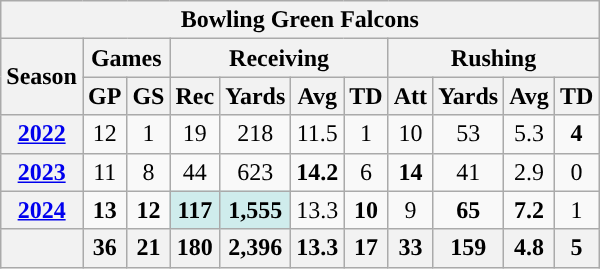<table class="wikitable" style="text-align:center;">
<tr>
<th colspan="12">Bowling Green Falcons</th>
</tr>
<tr>
<th rowspan="2">Season</th>
<th colspan="2">Games</th>
<th colspan="4">Receiving</th>
<th colspan="4">Rushing</th>
</tr>
<tr>
<th>GP</th>
<th>GS</th>
<th>Rec</th>
<th>Yards</th>
<th>Avg</th>
<th>TD</th>
<th>Att</th>
<th>Yards</th>
<th>Avg</th>
<th>TD</th>
</tr>
<tr>
<th><a href='#'>2022</a></th>
<td>12</td>
<td>1</td>
<td>19</td>
<td>218</td>
<td>11.5</td>
<td>1</td>
<td>10</td>
<td>53</td>
<td>5.3</td>
<td><strong>4</strong></td>
</tr>
<tr>
<th><a href='#'>2023</a></th>
<td>11</td>
<td>8</td>
<td>44</td>
<td>623</td>
<td><strong>14.2</strong></td>
<td>6</td>
<td><strong>14</strong></td>
<td>41</td>
<td>2.9</td>
<td>0</td>
</tr>
<tr>
<th><a href='#'>2024</a></th>
<td><strong>13</strong></td>
<td><strong>12</strong></td>
<td style="background:#cfecec;"><strong>117</strong></td>
<td style="background:#cfecec;"><strong>1,555</strong></td>
<td>13.3</td>
<td><strong>10</strong></td>
<td>9</td>
<td><strong>65</strong></td>
<td><strong>7.2</strong></td>
<td>1</td>
</tr>
<tr>
<th></th>
<th>36</th>
<th>21</th>
<th>180</th>
<th>2,396</th>
<th>13.3</th>
<th>17</th>
<th>33</th>
<th>159</th>
<th>4.8</th>
<th>5</th>
</tr>
</table>
